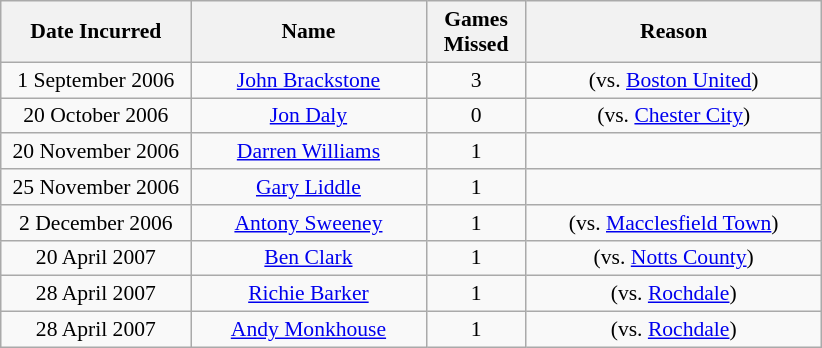<table class="wikitable" style="font-size: 90%; text-align: center;">
<tr>
<th width=120>Date Incurred</th>
<th width=150>Name</th>
<th width=60>Games Missed</th>
<th width=190>Reason</th>
</tr>
<tr>
<td>1 September 2006</td>
<td><a href='#'>John Brackstone</a></td>
<td>3</td>
<td> (vs. <a href='#'>Boston United</a>)</td>
</tr>
<tr>
<td>20 October 2006</td>
<td><a href='#'>Jon Daly</a></td>
<td>0</td>
<td> (vs. <a href='#'>Chester City</a>)</td>
</tr>
<tr>
<td>20 November 2006</td>
<td><a href='#'>Darren Williams</a></td>
<td>1</td>
<td></td>
</tr>
<tr>
<td>25 November 2006</td>
<td><a href='#'>Gary Liddle</a></td>
<td>1</td>
<td></td>
</tr>
<tr>
<td>2 December 2006</td>
<td><a href='#'>Antony Sweeney</a></td>
<td>1</td>
<td> (vs. <a href='#'>Macclesfield Town</a>)</td>
</tr>
<tr>
<td>20 April 2007</td>
<td><a href='#'>Ben Clark</a></td>
<td>1</td>
<td> (vs. <a href='#'>Notts County</a>)</td>
</tr>
<tr>
<td>28 April 2007</td>
<td><a href='#'>Richie Barker</a></td>
<td>1</td>
<td> (vs. <a href='#'>Rochdale</a>)</td>
</tr>
<tr>
<td>28 April 2007</td>
<td><a href='#'>Andy Monkhouse</a></td>
<td>1</td>
<td> (vs. <a href='#'>Rochdale</a>)</td>
</tr>
</table>
